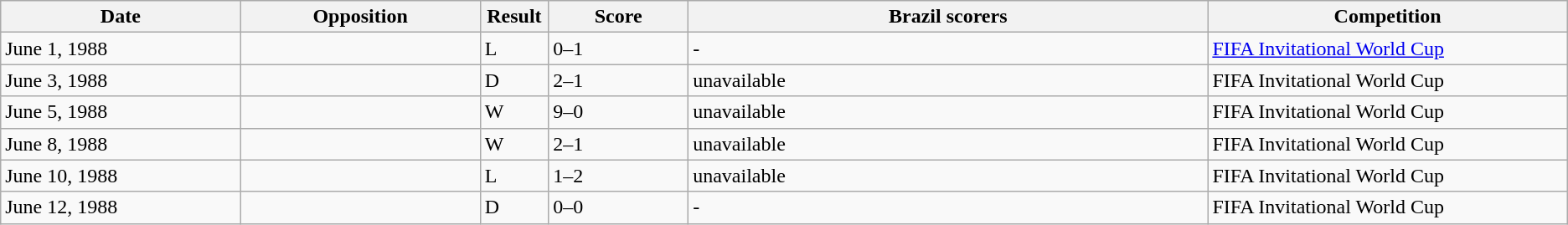<table class="wikitable" style="text-align: left;">
<tr>
<th width=12%>Date</th>
<th width=12%>Opposition</th>
<th width=1%>Result</th>
<th width=7%>Score</th>
<th width=26%>Brazil scorers</th>
<th width=18%>Competition</th>
</tr>
<tr>
<td>June 1, 1988</td>
<td></td>
<td>L</td>
<td>0–1</td>
<td>-</td>
<td><a href='#'>FIFA Invitational World Cup</a></td>
</tr>
<tr>
<td>June 3, 1988</td>
<td></td>
<td>D</td>
<td>2–1</td>
<td>unavailable</td>
<td>FIFA Invitational World Cup</td>
</tr>
<tr>
<td>June 5, 1988</td>
<td></td>
<td>W</td>
<td>9–0</td>
<td>unavailable</td>
<td>FIFA Invitational World Cup</td>
</tr>
<tr>
<td>June 8, 1988</td>
<td></td>
<td>W</td>
<td>2–1</td>
<td>unavailable</td>
<td>FIFA Invitational World Cup</td>
</tr>
<tr>
<td>June 10, 1988</td>
<td></td>
<td>L</td>
<td>1–2</td>
<td>unavailable</td>
<td>FIFA Invitational World Cup</td>
</tr>
<tr>
<td>June 12, 1988</td>
<td></td>
<td>D</td>
<td>0–0</td>
<td>-</td>
<td>FIFA Invitational World Cup</td>
</tr>
</table>
